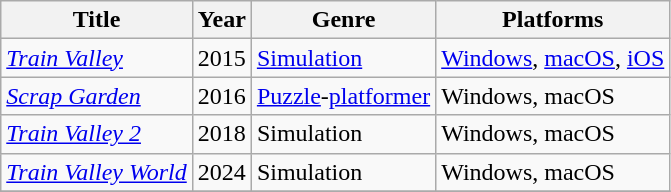<table class="wikitable">
<tr>
<th>Title</th>
<th>Year</th>
<th>Genre</th>
<th>Platforms</th>
</tr>
<tr>
<td><em><a href='#'>Train Valley</a></em></td>
<td>2015</td>
<td><a href='#'>Simulation</a></td>
<td><a href='#'>Windows</a>, <a href='#'>macOS</a>, <a href='#'>iOS</a></td>
</tr>
<tr>
<td><em><a href='#'>Scrap Garden</a></em></td>
<td>2016</td>
<td><a href='#'>Puzzle</a>-<a href='#'>platformer</a></td>
<td>Windows, macOS</td>
</tr>
<tr>
<td><em><a href='#'>Train Valley 2</a></em></td>
<td>2018</td>
<td>Simulation</td>
<td>Windows, macOS</td>
</tr>
<tr>
<td><em><a href='#'>Train Valley World</a></em></td>
<td>2024</td>
<td>Simulation</td>
<td>Windows, macOS</td>
</tr>
<tr>
</tr>
</table>
